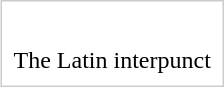<table align=right style="border:1px solid #ccc; padding:.3em; margin:1em">
<tr>
<td><span></span><br></td>
</tr>
<tr>
<td><span>The Latin interpunct</span></td>
</tr>
</table>
